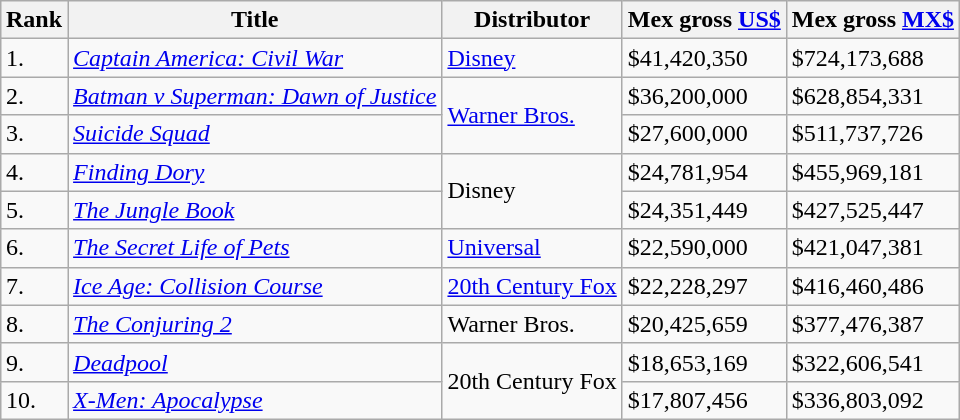<table class="wikitable sortable" style="margin:auto; margin:auto;">
<tr>
<th>Rank</th>
<th>Title</th>
<th>Distributor</th>
<th>Mex gross <a href='#'>US$</a></th>
<th>Mex gross <a href='#'>MX$</a></th>
</tr>
<tr>
<td>1.</td>
<td><em><a href='#'>Captain America: Civil War</a></em></td>
<td><a href='#'>Disney</a></td>
<td>$41,420,350</td>
<td>$724,173,688</td>
</tr>
<tr>
<td>2.</td>
<td><em><a href='#'>Batman v Superman: Dawn of Justice</a></em></td>
<td rowspan="2"><a href='#'>Warner Bros.</a></td>
<td>$36,200,000</td>
<td>$628,854,331</td>
</tr>
<tr>
<td>3.</td>
<td><em><a href='#'>Suicide Squad</a></em></td>
<td>$27,600,000</td>
<td>$511,737,726</td>
</tr>
<tr>
<td>4.</td>
<td><em><a href='#'>Finding Dory</a></em></td>
<td rowspan="2">Disney</td>
<td>$24,781,954</td>
<td>$455,969,181</td>
</tr>
<tr>
<td>5.</td>
<td><em><a href='#'>The Jungle Book</a></em></td>
<td>$24,351,449</td>
<td>$427,525,447</td>
</tr>
<tr>
<td>6.</td>
<td><em><a href='#'>The Secret Life of Pets</a></em></td>
<td><a href='#'>Universal</a></td>
<td>$22,590,000</td>
<td>$421,047,381</td>
</tr>
<tr>
<td>7.</td>
<td><em><a href='#'>Ice Age: Collision Course</a></em></td>
<td><a href='#'>20th Century Fox</a></td>
<td>$22,228,297</td>
<td>$416,460,486</td>
</tr>
<tr>
<td>8.</td>
<td><em><a href='#'>The Conjuring 2</a></em></td>
<td>Warner Bros.</td>
<td>$20,425,659</td>
<td>$377,476,387</td>
</tr>
<tr>
<td>9.</td>
<td><em><a href='#'>Deadpool</a></em></td>
<td rowspan="2">20th Century Fox</td>
<td>$18,653,169</td>
<td>$322,606,541</td>
</tr>
<tr>
<td>10.</td>
<td><em><a href='#'>X-Men: Apocalypse</a></em></td>
<td>$17,807,456</td>
<td>$336,803,092</td>
</tr>
</table>
